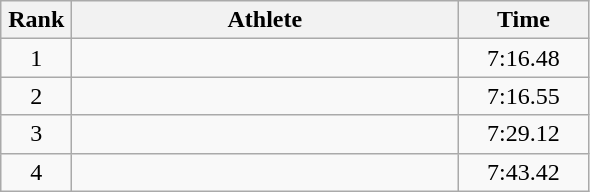<table class=wikitable style="text-align:center">
<tr>
<th width=40>Rank</th>
<th width=250>Athlete</th>
<th width=80>Time</th>
</tr>
<tr>
<td>1</td>
<td align=left></td>
<td>7:16.48</td>
</tr>
<tr>
<td>2</td>
<td align=left></td>
<td>7:16.55</td>
</tr>
<tr>
<td>3</td>
<td align=left></td>
<td>7:29.12</td>
</tr>
<tr>
<td>4</td>
<td align=left></td>
<td>7:43.42</td>
</tr>
</table>
